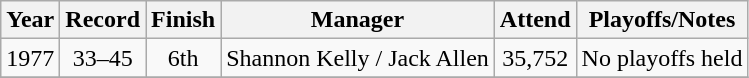<table class="wikitable" style="text-align:center">
<tr>
<th>Year</th>
<th>Record</th>
<th>Finish</th>
<th>Manager</th>
<th>Attend</th>
<th>Playoffs/Notes</th>
</tr>
<tr>
<td>1977</td>
<td>33–45</td>
<td>6th</td>
<td>Shannon Kelly / Jack Allen</td>
<td>35,752</td>
<td>No playoffs held</td>
</tr>
<tr>
</tr>
</table>
